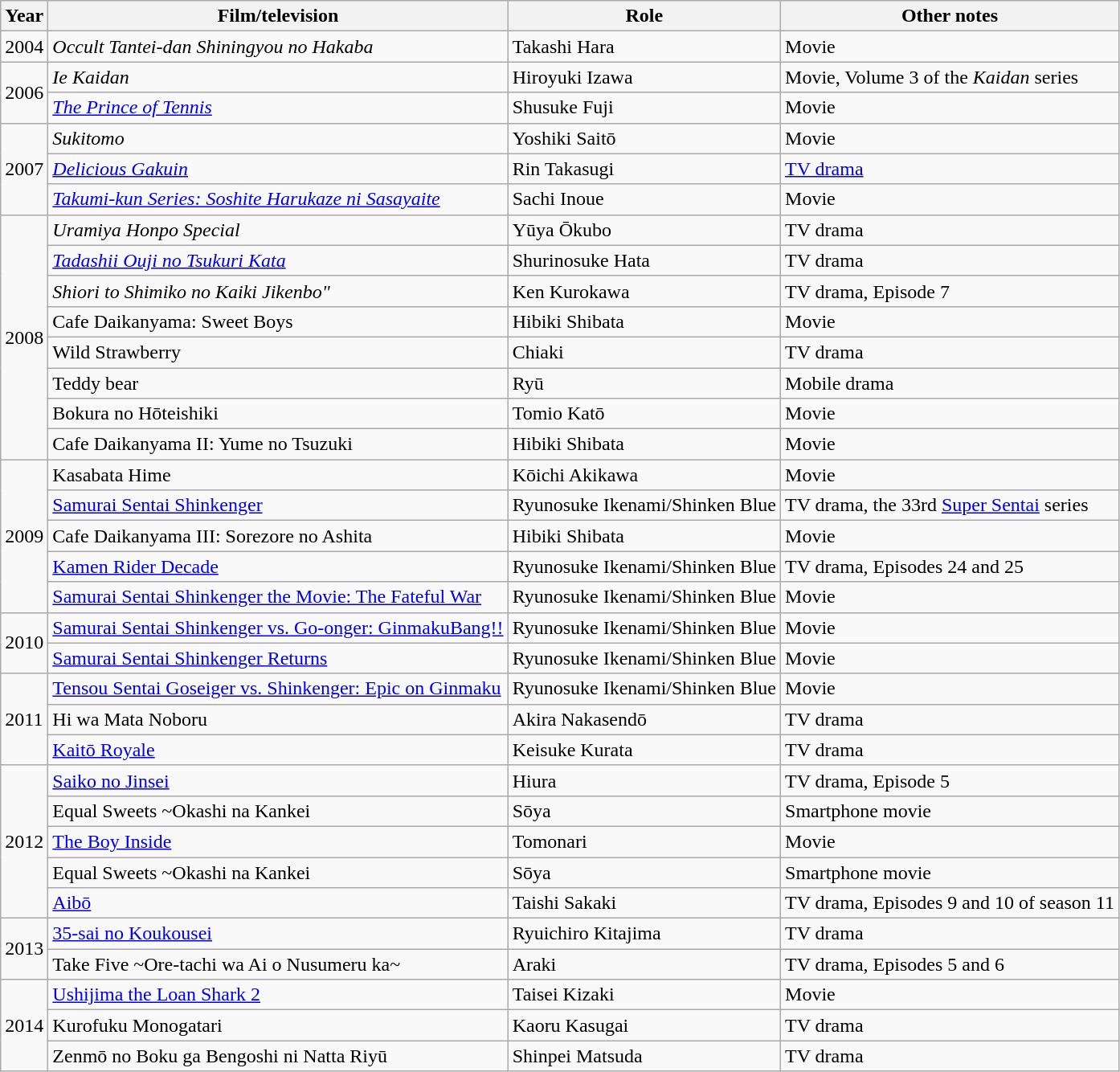<table class="wikitable">
<tr>
<th>Year</th>
<th>Film/television</th>
<th>Role</th>
<th>Other notes</th>
</tr>
<tr>
<td>2004</td>
<td><em>Occult Tantei-dan Shiningyou no Hakaba</em></td>
<td>Takashi Hara</td>
<td>Movie</td>
</tr>
<tr>
<td rowspan="2">2006</td>
<td><em>Ie Kaidan</em></td>
<td>Hiroyuki Izawa</td>
<td>Movie, Volume 3 of the <em>Kaidan</em> series</td>
</tr>
<tr>
<td><em><a href='#'>The Prince of Tennis</a></em></td>
<td>Shusuke Fuji</td>
<td>Movie</td>
</tr>
<tr>
<td rowspan="3">2007</td>
<td><em>Sukitomo</em></td>
<td>Yoshiki Saitō</td>
<td>Movie</td>
</tr>
<tr>
<td><em><a href='#'>Delicious Gakuin</a></em></td>
<td>Rin Takasugi</td>
<td><a href='#'>TV drama</a></td>
</tr>
<tr>
<td><em><a href='#'>Takumi-kun Series: Soshite Harukaze ni Sasayaite</a></em></td>
<td>Sachi Inoue</td>
<td>Movie</td>
</tr>
<tr>
<td rowspan="8">2008</td>
<td><em>Uramiya Honpo Special</em></td>
<td>Yūya Ōkubo</td>
<td>TV drama</td>
</tr>
<tr>
<td><em><a href='#'>Tadashii Ouji no Tsukuri Kata</a></em></td>
<td>Shurinosuke Hata</td>
<td>TV drama</td>
</tr>
<tr>
<td><em>Shiori to Shimiko no Kaiki Jikenbo"</td>
<td>Ken Kurokawa</td>
<td>TV drama, Episode 7</td>
</tr>
<tr>
<td></em>Cafe Daikanyama: Sweet Boys<em></td>
<td>Hibiki Shibata</td>
<td>Movie</td>
</tr>
<tr>
<td></em>Wild Strawberry<em></td>
<td>Chiaki</td>
<td>TV drama</td>
</tr>
<tr>
<td></em>Teddy bear<em></td>
<td>Ryū</td>
<td>Mobile drama</td>
</tr>
<tr>
<td></em>Bokura no Hōteishiki<em></td>
<td>Tomio Katō</td>
<td>Movie</td>
</tr>
<tr>
<td></em>Cafe Daikanyama II: Yume no Tsuzuki<em></td>
<td>Hibiki Shibata</td>
<td>Movie</td>
</tr>
<tr>
<td rowspan="5">2009</td>
<td></em>Kasabata Hime<em></td>
<td>Kōichi Akikawa</td>
<td>Movie</td>
</tr>
<tr>
<td></em><a href='#'>Samurai Sentai Shinkenger</a><em></td>
<td>Ryunosuke Ikenami/Shinken Blue</td>
<td>TV drama, the 33rd <a href='#'>Super Sentai</a> series</td>
</tr>
<tr>
<td></em>Cafe Daikanyama III: Sorezore no Ashita<em></td>
<td>Hibiki Shibata</td>
<td>Movie</td>
</tr>
<tr>
<td></em><a href='#'>Kamen Rider Decade</a><em></td>
<td>Ryunosuke Ikenami/Shinken Blue</td>
<td>TV drama, Episodes 24 and 25</td>
</tr>
<tr>
<td></em><a href='#'>Samurai Sentai Shinkenger the Movie: The Fateful War</a><em></td>
<td>Ryunosuke Ikenami/Shinken Blue</td>
<td>Movie</td>
</tr>
<tr>
<td rowspan="2">2010</td>
<td></em><a href='#'>Samurai Sentai Shinkenger vs. Go-onger: GinmakuBang!!</a><em></td>
<td>Ryunosuke Ikenami/Shinken Blue</td>
<td>Movie</td>
</tr>
<tr>
<td></em><a href='#'>Samurai Sentai Shinkenger Returns</a><em></td>
<td>Ryunosuke Ikenami/Shinken Blue</td>
<td>Movie</td>
</tr>
<tr>
<td rowspan="3">2011</td>
<td></em><a href='#'>Tensou Sentai Goseiger vs. Shinkenger: Epic on Ginmaku</a><em></td>
<td>Ryunosuke Ikenami/Shinken Blue</td>
<td>Movie</td>
</tr>
<tr>
<td></em>Hi wa Mata Noboru<em></td>
<td>Akira Nakasendō</td>
<td>TV drama</td>
</tr>
<tr>
<td></em><a href='#'>Kaitō Royale</a><em></td>
<td>Keisuke Kurata</td>
<td>TV drama</td>
</tr>
<tr>
<td rowspan="5">2012</td>
<td></em><a href='#'>Saiko no Jinsei</a><em></td>
<td>Hiura</td>
<td>TV drama, Episode 5</td>
</tr>
<tr>
<td></em>Equal Sweets ~Okashi na Kankei<em></td>
<td>Sōya</td>
<td>Smartphone movie</td>
</tr>
<tr>
<td></em><a href='#'>The Boy Inside</a><em></td>
<td>Tomonari</td>
<td>Movie</td>
</tr>
<tr>
<td></em>Equal Sweets ~Okashi na Kankei<em></td>
<td>Sōya</td>
<td>Smartphone movie</td>
</tr>
<tr>
<td></em><a href='#'>Aibō</a><em></td>
<td>Taishi Sakaki</td>
<td>TV drama, Episodes 9 and 10 of season 11</td>
</tr>
<tr>
<td rowspan="2">2013</td>
<td></em><a href='#'>35-sai no Koukousei</a><em></td>
<td>Ryuichiro Kitajima</td>
<td>TV drama</td>
</tr>
<tr>
<td></em>Take Five ~Ore-tachi wa Ai o Nusumeru ka~<em></td>
<td>Araki</td>
<td>TV drama, Episodes 5 and 6</td>
</tr>
<tr>
<td rowspan="3">2014</td>
<td></em><a href='#'>Ushijima the Loan Shark 2</a><em></td>
<td>Taisei Kizaki</td>
<td>Movie</td>
</tr>
<tr>
<td></em>Kurofuku Monogatari<em></td>
<td>Kaoru Kasugai</td>
<td>TV drama</td>
</tr>
<tr>
<td></em>Zenmō no Boku ga Bengoshi ni Natta Riyū<em></td>
<td>Shinpei Matsuda</td>
<td>TV drama</td>
</tr>
</table>
